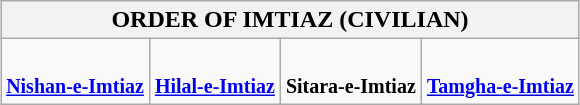<table class="wikitable" style="margin: 1em auto;">
<tr>
<th colspan="4">ORDER OF IMTIAZ (CIVILIAN)</th>
</tr>
<tr align="center">
<td><br><strong><small><a href='#'>Nishan-e-Imtiaz</a></small></strong></td>
<td><br><strong><small><a href='#'>Hilal-e-Imtiaz</a></small></strong></td>
<td><br><strong><small>Sitara-e-Imtiaz</small></strong></td>
<td><br><strong><small><a href='#'>Tamgha-e-Imtiaz</a></small></strong></td>
</tr>
</table>
